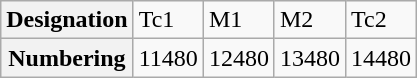<table class="wikitable">
<tr>
<th>Designation</th>
<td>Tc1</td>
<td>M1</td>
<td>M2</td>
<td>Tc2</td>
</tr>
<tr>
<th>Numbering</th>
<td>11480</td>
<td>12480</td>
<td>13480</td>
<td>14480</td>
</tr>
</table>
